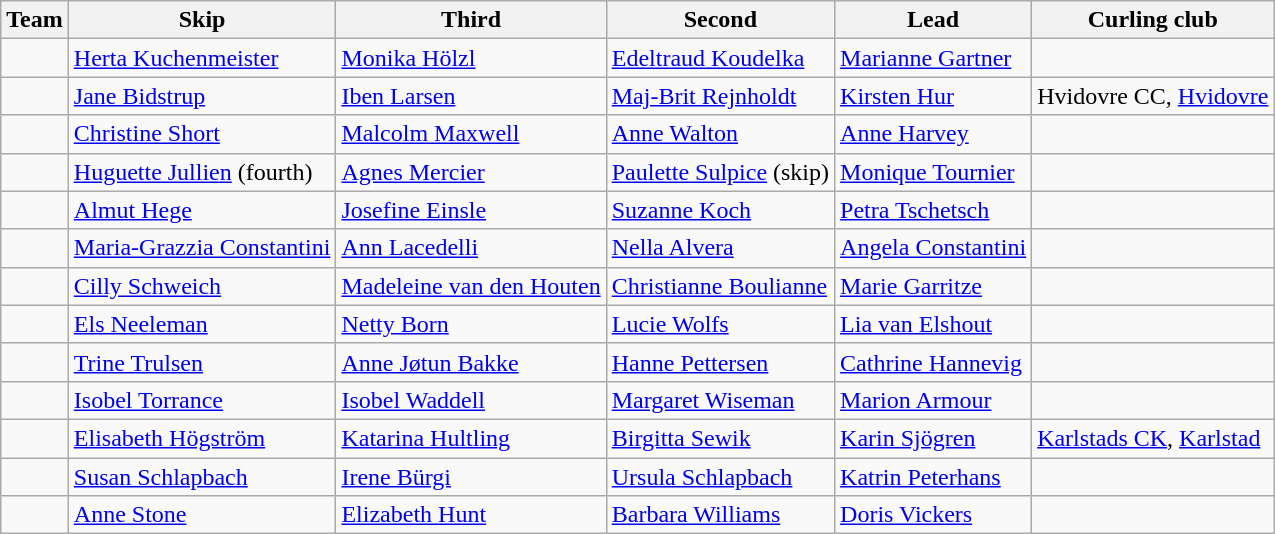<table class="wikitable">
<tr>
<th>Team</th>
<th>Skip</th>
<th>Third</th>
<th>Second</th>
<th>Lead</th>
<th>Curling club</th>
</tr>
<tr>
<td></td>
<td><a href='#'>Herta Kuchenmeister</a></td>
<td><a href='#'>Monika Hölzl</a></td>
<td><a href='#'>Edeltraud Koudelka</a></td>
<td><a href='#'>Marianne Gartner</a></td>
<td></td>
</tr>
<tr>
<td></td>
<td><a href='#'>Jane Bidstrup</a></td>
<td><a href='#'>Iben Larsen</a></td>
<td><a href='#'>Maj-Brit Rejnholdt</a></td>
<td><a href='#'>Kirsten Hur</a></td>
<td>Hvidovre CC, <a href='#'>Hvidovre</a></td>
</tr>
<tr>
<td></td>
<td><a href='#'>Christine Short</a></td>
<td><a href='#'>Malcolm Maxwell</a></td>
<td><a href='#'>Anne Walton</a></td>
<td><a href='#'>Anne Harvey</a></td>
<td></td>
</tr>
<tr>
<td></td>
<td><a href='#'>Huguette Jullien</a> (fourth)</td>
<td><a href='#'>Agnes Mercier</a></td>
<td><a href='#'>Paulette Sulpice</a> (skip)</td>
<td><a href='#'>Monique Tournier</a></td>
<td></td>
</tr>
<tr>
<td></td>
<td><a href='#'>Almut Hege</a></td>
<td><a href='#'>Josefine Einsle</a></td>
<td><a href='#'>Suzanne Koch</a></td>
<td><a href='#'>Petra Tschetsch</a></td>
<td></td>
</tr>
<tr>
<td></td>
<td><a href='#'>Maria-Grazzia Constantini</a></td>
<td><a href='#'>Ann Lacedelli</a></td>
<td><a href='#'>Nella Alvera</a></td>
<td><a href='#'>Angela Constantini</a></td>
<td></td>
</tr>
<tr>
<td></td>
<td><a href='#'>Cilly Schweich</a></td>
<td><a href='#'>Madeleine van den Houten</a></td>
<td><a href='#'>Christianne Boulianne</a></td>
<td><a href='#'>Marie Garritze</a></td>
<td></td>
</tr>
<tr>
<td></td>
<td><a href='#'>Els Neeleman</a></td>
<td><a href='#'>Netty Born</a></td>
<td><a href='#'>Lucie Wolfs</a></td>
<td><a href='#'>Lia van Elshout</a></td>
<td></td>
</tr>
<tr>
<td></td>
<td><a href='#'>Trine Trulsen</a></td>
<td><a href='#'>Anne Jøtun Bakke</a></td>
<td><a href='#'>Hanne Pettersen</a></td>
<td><a href='#'>Cathrine Hannevig</a></td>
<td></td>
</tr>
<tr>
<td></td>
<td><a href='#'>Isobel Torrance</a></td>
<td><a href='#'>Isobel Waddell</a></td>
<td><a href='#'>Margaret Wiseman</a></td>
<td><a href='#'>Marion Armour</a></td>
<td></td>
</tr>
<tr>
<td></td>
<td><a href='#'>Elisabeth Högström</a></td>
<td><a href='#'>Katarina Hultling</a></td>
<td><a href='#'>Birgitta Sewik</a></td>
<td><a href='#'>Karin Sjögren</a></td>
<td><a href='#'>Karlstads CK</a>, <a href='#'>Karlstad</a></td>
</tr>
<tr>
<td></td>
<td><a href='#'>Susan Schlapbach</a></td>
<td><a href='#'>Irene Bürgi</a></td>
<td><a href='#'>Ursula Schlapbach</a></td>
<td><a href='#'>Katrin Peterhans</a></td>
<td></td>
</tr>
<tr>
<td></td>
<td><a href='#'>Anne Stone</a></td>
<td><a href='#'>Elizabeth Hunt</a></td>
<td><a href='#'>Barbara Williams</a></td>
<td><a href='#'>Doris Vickers</a></td>
<td></td>
</tr>
</table>
